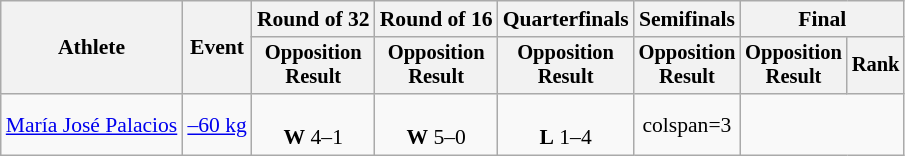<table class="wikitable" style="font-size:90%">
<tr>
<th rowspan="2">Athlete</th>
<th rowspan="2">Event</th>
<th>Round of 32</th>
<th>Round of 16</th>
<th>Quarterfinals</th>
<th>Semifinals</th>
<th colspan=2>Final</th>
</tr>
<tr style="font-size:95%">
<th>Opposition<br>Result</th>
<th>Opposition<br>Result</th>
<th>Opposition<br>Result</th>
<th>Opposition<br>Result</th>
<th>Opposition<br>Result</th>
<th>Rank</th>
</tr>
<tr align=center>
<td align=left><a href='#'>María José Palacios</a></td>
<td align=left><a href='#'>–60 kg</a></td>
<td><br><strong>W</strong> 4–1</td>
<td><br><strong>W</strong> 5–0</td>
<td><br><strong>L</strong> 1–4</td>
<td>colspan=3 </td>
</tr>
</table>
